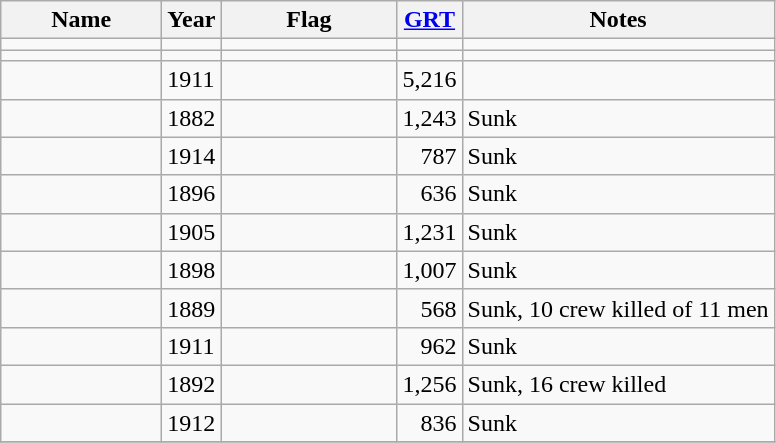<table class="wikitable sortable">
<tr>
<th scope="col" width="100px">Name</th>
<th scope="col" width="25px">Year</th>
<th scope="col" width="110px">Flag</th>
<th scope="col" width="25px"><a href='#'>GRT</a></th>
<th>Notes</th>
</tr>
<tr>
<td align="left"></td>
<td align="left"></td>
<td align="left"></td>
<td align="right"></td>
<td align="left"></td>
</tr>
<tr>
<td align="left"></td>
<td align="left"></td>
<td align="left"></td>
<td align="right"></td>
<td align="left"></td>
</tr>
<tr>
<td align="left"></td>
<td align="left">1911</td>
<td align="left"></td>
<td align="right">5,216</td>
<td align="left"></td>
</tr>
<tr>
<td align="left"></td>
<td align="left">1882</td>
<td align="left"></td>
<td align="right">1,243</td>
<td align="left">Sunk</td>
</tr>
<tr>
<td align="left"></td>
<td align="left">1914</td>
<td align="left"></td>
<td align="right">787</td>
<td align="left">Sunk</td>
</tr>
<tr>
<td align="left"></td>
<td align="left">1896</td>
<td align="left"></td>
<td align="right">636</td>
<td align="left">Sunk</td>
</tr>
<tr>
<td align="left"></td>
<td align="left">1905</td>
<td align="left"></td>
<td align="right">1,231</td>
<td align="left">Sunk</td>
</tr>
<tr>
<td align="left"></td>
<td align="left">1898</td>
<td align="left"></td>
<td align="right">1,007</td>
<td align="left">Sunk</td>
</tr>
<tr>
<td align="left"></td>
<td align="left">1889</td>
<td align="left"></td>
<td align="right">568</td>
<td align="left">Sunk, 10 crew killed of 11 men</td>
</tr>
<tr>
<td align="left"></td>
<td align="left">1911</td>
<td align="left"></td>
<td align="right">962</td>
<td align="left">Sunk</td>
</tr>
<tr>
<td align="left"></td>
<td align="left">1892</td>
<td align="left"></td>
<td align="right">1,256</td>
<td align="left">Sunk, 16 crew killed</td>
</tr>
<tr>
<td align="left"></td>
<td align="left">1912</td>
<td align="left"></td>
<td align="right">836</td>
<td align="left">Sunk</td>
</tr>
<tr>
</tr>
</table>
